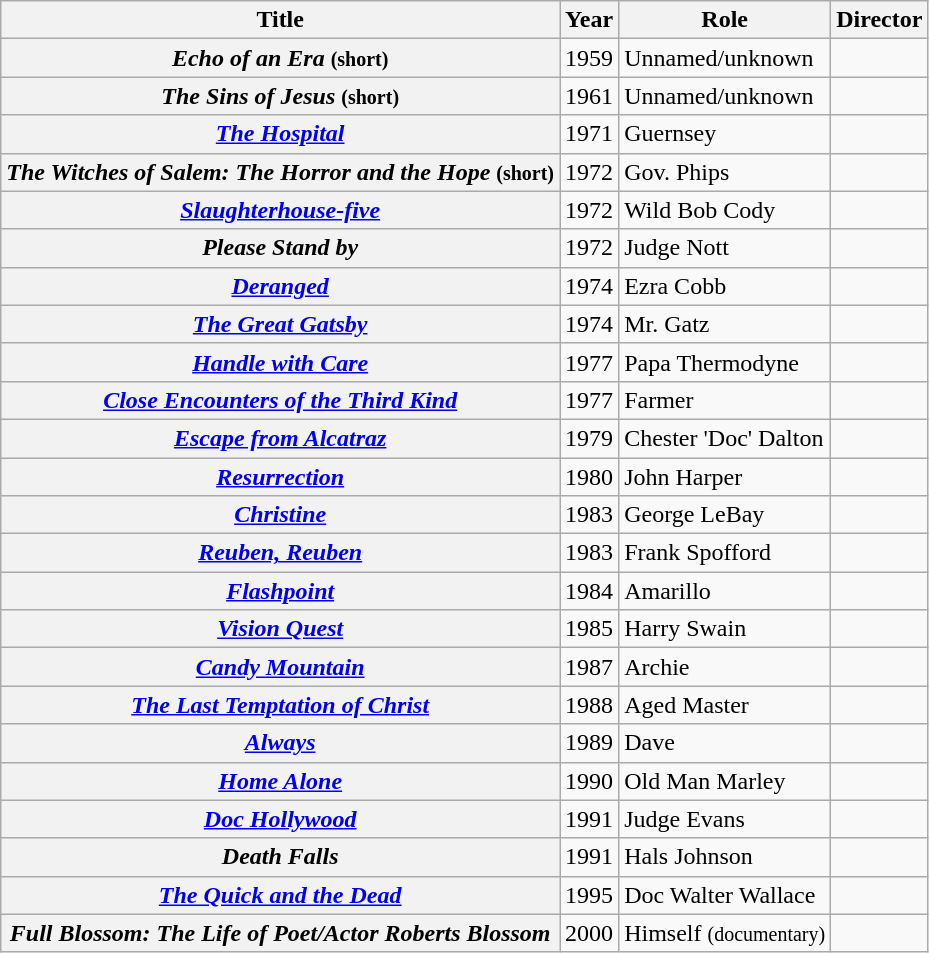<table class="wikitable plainrowheaders sortable">
<tr>
<th scope="col">Title</th>
<th scope="col">Year</th>
<th scope="col">Role</th>
<th scope="col">Director</th>
</tr>
<tr>
<th scope="row"><em>Echo of an Era</em> <small>(short)</small></th>
<td>1959</td>
<td>Unnamed/unknown</td>
<td></td>
</tr>
<tr>
<th scope="row"><em>The Sins of Jesus</em> <small>(short)</small></th>
<td>1961</td>
<td>Unnamed/unknown</td>
<td></td>
</tr>
<tr>
<th scope="row"><em><a href='#'>The Hospital</a></em></th>
<td>1971</td>
<td>Guernsey</td>
<td></td>
</tr>
<tr>
<th scope="row"><em>The Witches of Salem: The Horror and the Hope</em> <small>(short)</small></th>
<td>1972</td>
<td>Gov. Phips</td>
<td></td>
</tr>
<tr>
<th scope="row"><em><a href='#'>Slaughterhouse-five</a></em></th>
<td>1972</td>
<td>Wild Bob Cody</td>
<td></td>
</tr>
<tr>
<th scope="row"><em>Please Stand by</em></th>
<td>1972</td>
<td>Judge Nott</td>
<td></td>
</tr>
<tr>
<th scope="row"><em><a href='#'>Deranged</a></em></th>
<td>1974</td>
<td>Ezra Cobb</td>
<td></td>
</tr>
<tr>
<th scope="row"><em><a href='#'>The Great Gatsby</a></em></th>
<td>1974</td>
<td>Mr. Gatz</td>
<td></td>
</tr>
<tr>
<th scope="row"><em><a href='#'>Handle with Care</a></em></th>
<td>1977</td>
<td>Papa Thermodyne</td>
<td></td>
</tr>
<tr>
<th scope="row"><em><a href='#'>Close Encounters of the Third Kind</a></em></th>
<td>1977</td>
<td>Farmer</td>
<td></td>
</tr>
<tr>
<th scope="row"><em><a href='#'>Escape from Alcatraz</a></em></th>
<td>1979</td>
<td>Chester 'Doc' Dalton</td>
<td></td>
</tr>
<tr>
<th scope="row"><em><a href='#'>Resurrection</a></em></th>
<td>1980</td>
<td>John Harper</td>
<td></td>
</tr>
<tr>
<th scope="row"><em><a href='#'>Christine</a></em></th>
<td>1983</td>
<td>George LeBay</td>
<td></td>
</tr>
<tr>
<th scope="row"><em><a href='#'>Reuben, Reuben</a></em></th>
<td>1983</td>
<td>Frank Spofford</td>
<td></td>
</tr>
<tr>
<th scope="row"><em><a href='#'>Flashpoint</a></em></th>
<td>1984</td>
<td>Amarillo</td>
<td></td>
</tr>
<tr>
<th scope="row"><em><a href='#'>Vision Quest</a></em></th>
<td>1985</td>
<td>Harry Swain</td>
<td></td>
</tr>
<tr>
<th scope="row"><em><a href='#'>Candy Mountain</a></em></th>
<td>1987</td>
<td>Archie</td>
<td></td>
</tr>
<tr>
<th scope="row"><em><a href='#'>The Last Temptation of Christ</a></em></th>
<td>1988</td>
<td>Aged Master</td>
<td></td>
</tr>
<tr>
<th scope="row"><em><a href='#'>Always</a></em></th>
<td>1989</td>
<td>Dave</td>
<td></td>
</tr>
<tr>
<th scope="row"><em><a href='#'>Home Alone</a></em></th>
<td>1990</td>
<td>Old Man Marley</td>
<td></td>
</tr>
<tr>
<th scope="row"><em><a href='#'>Doc Hollywood</a></em></th>
<td>1991</td>
<td>Judge Evans</td>
<td></td>
</tr>
<tr>
<th scope="row"><em>Death Falls</em></th>
<td>1991</td>
<td>Hals Johnson</td>
<td></td>
</tr>
<tr>
<th scope="row"><em><a href='#'>The Quick and the Dead</a></em></th>
<td>1995</td>
<td>Doc Walter Wallace</td>
<td></td>
</tr>
<tr>
<th scope="row"><em>Full Blossom: The Life of Poet/Actor Roberts Blossom</em></th>
<td>2000</td>
<td>Himself <small>(documentary)</small></td>
<td></td>
</tr>
</table>
